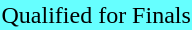<table>
<tr bgcolor="66FFFF">
<td>Qualified for Finals</td>
</tr>
</table>
